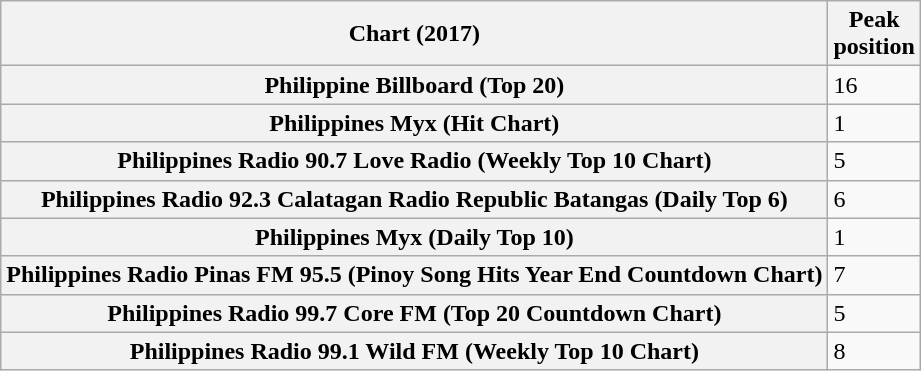<table class="wikitable sortable">
<tr>
<th>Chart (2017)</th>
<th>Peak<br>position</th>
</tr>
<tr>
<th>Philippine Billboard (Top 20)</th>
<td>16</td>
</tr>
<tr>
<th>Philippines Myx (Hit Chart)</th>
<td>1</td>
</tr>
<tr>
<th>Philippines Radio 90.7 Love Radio (Weekly Top 10 Chart)</th>
<td>5</td>
</tr>
<tr>
<th>Philippines Radio 92.3 Calatagan Radio Republic Batangas (Daily Top 6)</th>
<td>6</td>
</tr>
<tr>
<th>Philippines Myx (Daily Top 10)</th>
<td>1</td>
</tr>
<tr>
<th>Philippines Radio Pinas FM 95.5 (Pinoy Song Hits Year End Countdown Chart)</th>
<td>7</td>
</tr>
<tr>
<th>Philippines Radio 99.7 Core FM (Top 20 Countdown Chart)</th>
<td>5</td>
</tr>
<tr>
<th>Philippines Radio 99.1 Wild FM (Weekly Top 10 Chart)</th>
<td>8</td>
</tr>
</table>
